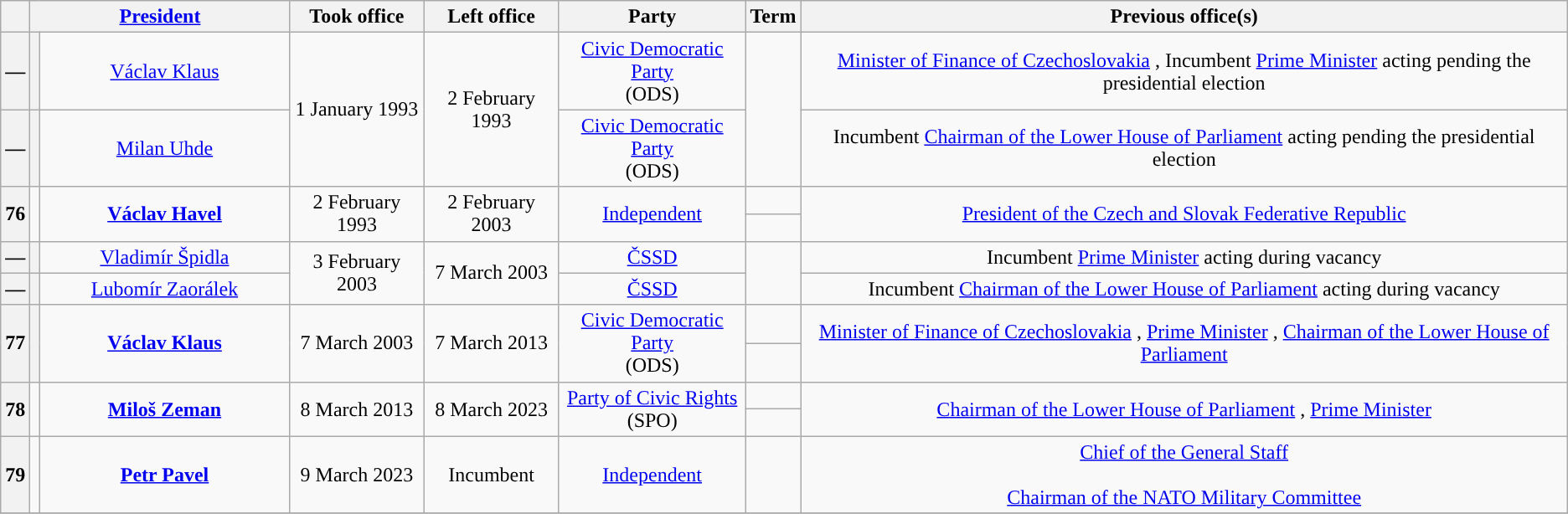<table class="wikitable" style="text-align: center;">
<tr>
<th></th>
<th colspan="2"><a href='#'>President</a><br></th>
<th>Took office</th>
<th>Left office</th>
<th>Party</th>
<th>Term</th>
<th>Previous office(s)</th>
</tr>
<tr>
<th style="background-color:">—</th>
<th></th>
<td style="width:16%;"><a href='#'>Václav Klaus</a><br></td>
<td rowspan="2">1 January 1993</td>
<td rowspan="2">2 February 1993</td>
<td><a href='#'>Civic Democratic Party</a><br>(ODS)</td>
<td rowspan="2" bgcolor=></td>
<td><a href='#'>Minister of Finance of Czechoslovakia</a> , Incumbent <a href='#'>Prime Minister</a>  acting pending the presidential election</td>
</tr>
<tr>
<th style="background-color:">—</th>
<th></th>
<td style="width:16%;"><a href='#'>Milan Uhde</a><br></td>
<td><a href='#'>Civic Democratic Party</a><br>(ODS)</td>
<td>Incumbent <a href='#'>Chairman of the Lower House of Parliament</a>  acting pending the presidential election</td>
</tr>
<tr>
<th rowspan="2" style="background: ">76</th>
<td rowspan="2"></td>
<td rowspan="2" style="width:16%;"><strong><a href='#'>Václav Havel</a></strong><br></td>
<td rowspan="2">2 February 1993</td>
<td rowspan="2">2 February 2003</td>
<td rowspan="2"><a href='#'>Independent</a></td>
<td bgcolor=><a href='#'></a></td>
<td rowspan="2"><a href='#'>President of the Czech and Slovak Federative Republic</a> </td>
</tr>
<tr>
<td bgcolor=><a href='#'></a></td>
</tr>
<tr>
<th style="background-color:">—</th>
<th></th>
<td style="width:16%;"><a href='#'>Vladimír Špidla</a><br></td>
<td rowspan="2">3 February 2003</td>
<td rowspan="2">7 March 2003</td>
<td><a href='#'>ČSSD</a></td>
<td rowspan=2 bgcolor=></td>
<td>Incumbent <a href='#'>Prime Minister</a>  acting during vacancy</td>
</tr>
<tr>
<th style="background-color:">—</th>
<th></th>
<td style="width:16%;"><a href='#'>Lubomír Zaorálek</a><br></td>
<td><a href='#'>ČSSD</a></td>
<td>Incumbent <a href='#'>Chairman of the Lower House of Parliament</a>  acting during vacancy</td>
</tr>
<tr>
<th rowspan="2" style="background-color:">77</th>
<th rowspan="2"></th>
<td rowspan="2" style="width:16%;"><strong><a href='#'>Václav Klaus</a></strong><br></td>
<td rowspan="2">7 March 2003</td>
<td rowspan="2">7 March 2013</td>
<td rowspan="2"><a href='#'>Civic Democratic Party</a><br>(ODS)</td>
<td bgcolor=><a href='#'></a></td>
<td rowspan="2"><a href='#'>Minister of Finance of Czechoslovakia</a> , <a href='#'>Prime Minister</a> , <a href='#'>Chairman of the Lower House of Parliament</a> </td>
</tr>
<tr>
<td bgcolor=><a href='#'></a></td>
</tr>
<tr>
<th rowspan="2" style="background: ">78</th>
<td rowspan="2"></td>
<td rowspan="2"><strong><a href='#'>Miloš Zeman</a></strong><br></td>
<td rowspan="2">8 March 2013</td>
<td rowspan="2">8 March 2023</td>
<td rowspan="2"><a href='#'>Party of Civic Rights</a><br>(SPO)</td>
<td bgcolor=><a href='#'></a></td>
<td rowspan="2"><a href='#'>Chairman of the Lower House of Parliament</a> , <a href='#'>Prime Minister</a> </td>
</tr>
<tr>
<td bgcolor=><a href='#'></a></td>
</tr>
<tr>
<th style="background: ">79</th>
<td></td>
<td><strong><a href='#'>Petr Pavel</a></strong><br></td>
<td>9 March 2023</td>
<td>Incumbent</td>
<td><a href='#'>Independent</a></td>
<td bgcolor=><a href='#'></a></td>
<td><a href='#'>Chief of the General Staff</a> <br><br><a href='#'>Chairman of the NATO Military Committee</a><br></td>
</tr>
<tr>
</tr>
</table>
